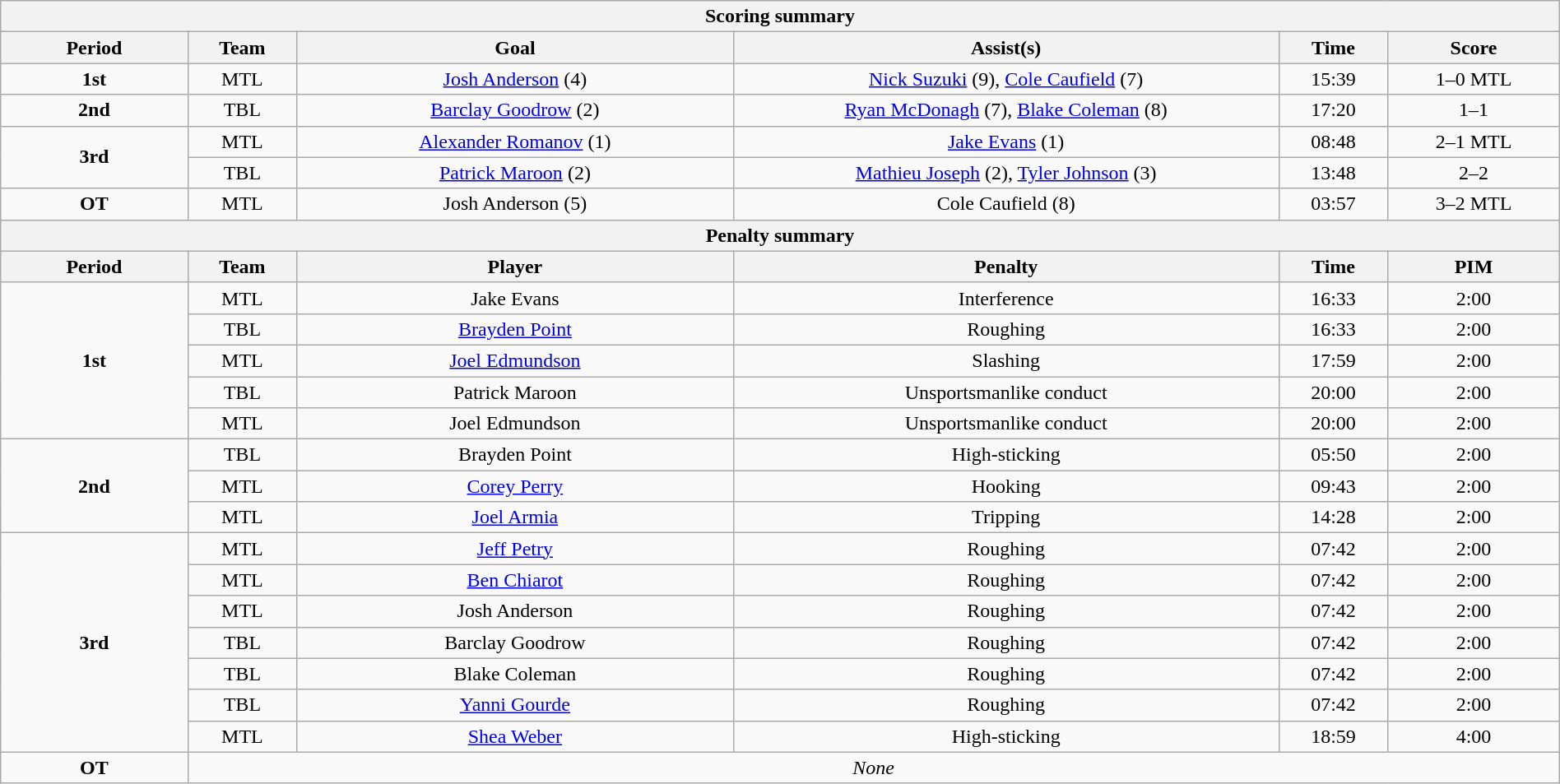<table class="wikitable" style="text-align:center; width:100%;">
<tr>
<th colspan="6">Scoring summary</th>
</tr>
<tr>
<th style="width:12%;">Period</th>
<th style="width:7%;">Team</th>
<th style="width:28%;">Goal</th>
<th style="width:35%;">Assist(s)</th>
<th style="width:7%;">Time</th>
<th style="width:11%;">Score</th>
</tr>
<tr>
<td rowspan="1"><strong>1st</strong></td>
<td>MTL</td>
<td><a href='#'>Josh Anderson</a> (4)</td>
<td><a href='#'>Nick Suzuki</a> (9), <a href='#'>Cole Caufield</a> (7)</td>
<td>15:39</td>
<td>1–0 MTL</td>
</tr>
<tr>
<td rowspan="1"><strong>2nd</strong></td>
<td>TBL</td>
<td><a href='#'>Barclay Goodrow</a> (2)</td>
<td><a href='#'>Ryan McDonagh</a> (7), <a href='#'>Blake Coleman</a> (8)</td>
<td>17:20</td>
<td>1–1</td>
</tr>
<tr>
<td rowspan="2"><strong>3rd</strong></td>
<td>MTL</td>
<td><a href='#'>Alexander Romanov</a> (1)</td>
<td><a href='#'>Jake Evans</a> (1)</td>
<td>08:48</td>
<td>2–1 MTL</td>
</tr>
<tr>
<td>TBL</td>
<td><a href='#'>Patrick Maroon</a> (2)</td>
<td><a href='#'>Mathieu Joseph</a> (2), <a href='#'>Tyler Johnson</a> (3)</td>
<td>13:48</td>
<td>2–2</td>
</tr>
<tr>
<td rowspan="1"><strong>OT</strong></td>
<td>MTL</td>
<td>Josh Anderson (5)</td>
<td>Cole Caufield (8)</td>
<td>03:57</td>
<td>3–2 MTL</td>
</tr>
<tr>
<th colspan="6">Penalty summary</th>
</tr>
<tr>
<th style="width:12%;">Period</th>
<th style="width:7%;">Team</th>
<th style="width:28%;">Player</th>
<th style="width:35%;">Penalty</th>
<th style="width:7%;">Time</th>
<th style="width:11%;">PIM</th>
</tr>
<tr>
<td rowspan="5"><strong>1st</strong></td>
<td>MTL</td>
<td>Jake Evans</td>
<td>Interference</td>
<td>16:33</td>
<td>2:00</td>
</tr>
<tr>
<td>TBL</td>
<td><a href='#'>Brayden Point</a></td>
<td>Roughing</td>
<td>16:33</td>
<td>2:00</td>
</tr>
<tr>
<td>MTL</td>
<td><a href='#'>Joel Edmundson</a></td>
<td>Slashing</td>
<td>17:59</td>
<td>2:00</td>
</tr>
<tr>
<td>TBL</td>
<td>Patrick Maroon</td>
<td>Unsportsmanlike conduct</td>
<td>20:00</td>
<td>2:00</td>
</tr>
<tr>
<td>MTL</td>
<td>Joel Edmundson</td>
<td>Unsportsmanlike conduct</td>
<td>20:00</td>
<td>2:00</td>
</tr>
<tr>
<td rowspan="3"><strong>2nd</strong></td>
<td>TBL</td>
<td>Brayden Point</td>
<td>High-sticking</td>
<td>05:50</td>
<td>2:00</td>
</tr>
<tr>
<td>MTL</td>
<td><a href='#'>Corey Perry</a></td>
<td>Hooking</td>
<td>09:43</td>
<td>2:00</td>
</tr>
<tr>
<td>MTL</td>
<td><a href='#'>Joel Armia</a></td>
<td>Tripping</td>
<td>14:28</td>
<td>2:00</td>
</tr>
<tr>
<td rowspan="7"><strong>3rd</strong></td>
<td>MTL</td>
<td><a href='#'>Jeff Petry</a></td>
<td>Roughing</td>
<td>07:42</td>
<td>2:00</td>
</tr>
<tr>
<td>MTL</td>
<td><a href='#'>Ben Chiarot</a></td>
<td>Roughing</td>
<td>07:42</td>
<td>2:00</td>
</tr>
<tr>
<td>MTL</td>
<td>Josh Anderson</td>
<td>Roughing</td>
<td>07:42</td>
<td>2:00</td>
</tr>
<tr>
<td>TBL</td>
<td>Barclay Goodrow</td>
<td>Roughing</td>
<td>07:42</td>
<td>2:00</td>
</tr>
<tr>
<td>TBL</td>
<td>Blake Coleman</td>
<td>Roughing</td>
<td>07:42</td>
<td>2:00</td>
</tr>
<tr>
<td>TBL</td>
<td><a href='#'>Yanni Gourde</a></td>
<td>Roughing</td>
<td>07:42</td>
<td>2:00</td>
</tr>
<tr>
<td>MTL</td>
<td><a href='#'>Shea Weber</a></td>
<td>High-sticking</td>
<td>18:59</td>
<td>4:00</td>
</tr>
<tr>
<td><strong>OT</strong></td>
<td colspan="5"><em>None</em></td>
</tr>
</table>
